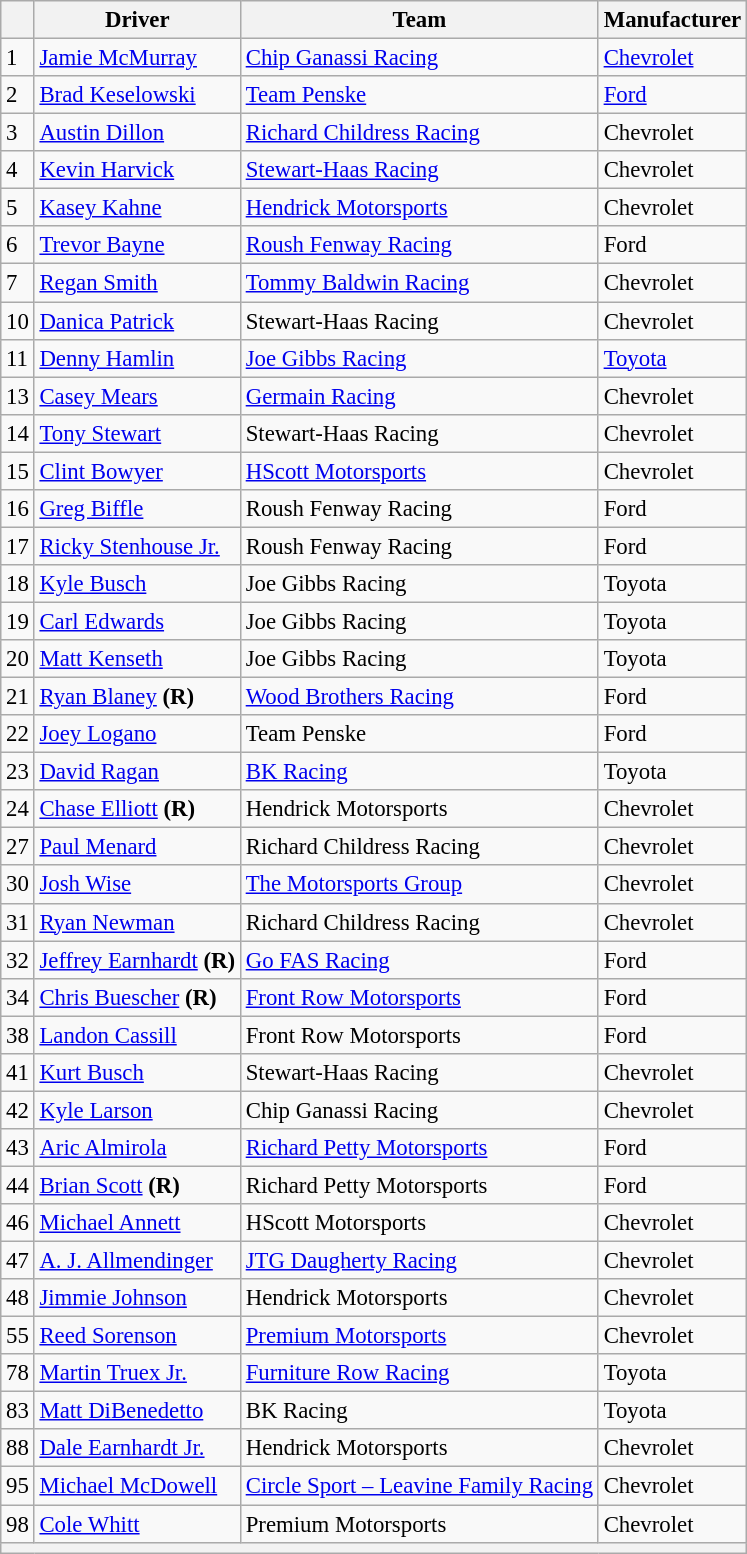<table class="wikitable" style="font-size:95%">
<tr>
<th></th>
<th>Driver</th>
<th>Team</th>
<th>Manufacturer</th>
</tr>
<tr>
<td>1</td>
<td><a href='#'>Jamie McMurray</a></td>
<td><a href='#'>Chip Ganassi Racing</a></td>
<td><a href='#'>Chevrolet</a></td>
</tr>
<tr>
<td>2</td>
<td><a href='#'>Brad Keselowski</a></td>
<td><a href='#'>Team Penske</a></td>
<td><a href='#'>Ford</a></td>
</tr>
<tr>
<td>3</td>
<td><a href='#'>Austin Dillon</a></td>
<td><a href='#'>Richard Childress Racing</a></td>
<td>Chevrolet</td>
</tr>
<tr>
<td>4</td>
<td><a href='#'>Kevin Harvick</a></td>
<td><a href='#'>Stewart-Haas Racing</a></td>
<td>Chevrolet</td>
</tr>
<tr>
<td>5</td>
<td><a href='#'>Kasey Kahne</a></td>
<td><a href='#'>Hendrick Motorsports</a></td>
<td>Chevrolet</td>
</tr>
<tr>
<td>6</td>
<td><a href='#'>Trevor Bayne</a></td>
<td><a href='#'>Roush Fenway Racing</a></td>
<td>Ford</td>
</tr>
<tr>
<td>7</td>
<td><a href='#'>Regan Smith</a></td>
<td><a href='#'>Tommy Baldwin Racing</a></td>
<td>Chevrolet</td>
</tr>
<tr>
<td>10</td>
<td><a href='#'>Danica Patrick</a></td>
<td>Stewart-Haas Racing</td>
<td>Chevrolet</td>
</tr>
<tr>
<td>11</td>
<td><a href='#'>Denny Hamlin</a></td>
<td><a href='#'>Joe Gibbs Racing</a></td>
<td><a href='#'>Toyota</a></td>
</tr>
<tr>
<td>13</td>
<td><a href='#'>Casey Mears</a></td>
<td><a href='#'>Germain Racing</a></td>
<td>Chevrolet</td>
</tr>
<tr>
<td>14</td>
<td><a href='#'>Tony Stewart</a></td>
<td>Stewart-Haas Racing</td>
<td>Chevrolet</td>
</tr>
<tr>
<td>15</td>
<td><a href='#'>Clint Bowyer</a></td>
<td><a href='#'>HScott Motorsports</a></td>
<td>Chevrolet</td>
</tr>
<tr>
<td>16</td>
<td><a href='#'>Greg Biffle</a></td>
<td>Roush Fenway Racing</td>
<td>Ford</td>
</tr>
<tr>
<td>17</td>
<td><a href='#'>Ricky Stenhouse Jr.</a></td>
<td>Roush Fenway Racing</td>
<td>Ford</td>
</tr>
<tr>
<td>18</td>
<td><a href='#'>Kyle Busch</a></td>
<td>Joe Gibbs Racing</td>
<td>Toyota</td>
</tr>
<tr>
<td>19</td>
<td><a href='#'>Carl Edwards</a></td>
<td>Joe Gibbs Racing</td>
<td>Toyota</td>
</tr>
<tr>
<td>20</td>
<td><a href='#'>Matt Kenseth</a></td>
<td>Joe Gibbs Racing</td>
<td>Toyota</td>
</tr>
<tr>
<td>21</td>
<td><a href='#'>Ryan Blaney</a> <strong>(R)</strong></td>
<td><a href='#'>Wood Brothers Racing</a></td>
<td>Ford</td>
</tr>
<tr>
<td>22</td>
<td><a href='#'>Joey Logano</a></td>
<td>Team Penske</td>
<td>Ford</td>
</tr>
<tr>
<td>23</td>
<td><a href='#'>David Ragan</a></td>
<td><a href='#'>BK Racing</a></td>
<td>Toyota</td>
</tr>
<tr>
<td>24</td>
<td><a href='#'>Chase Elliott</a> <strong>(R)</strong></td>
<td>Hendrick Motorsports</td>
<td>Chevrolet</td>
</tr>
<tr>
<td>27</td>
<td><a href='#'>Paul Menard</a></td>
<td>Richard Childress Racing</td>
<td>Chevrolet</td>
</tr>
<tr>
<td>30</td>
<td><a href='#'>Josh Wise</a></td>
<td><a href='#'>The Motorsports Group</a></td>
<td>Chevrolet</td>
</tr>
<tr>
<td>31</td>
<td><a href='#'>Ryan Newman</a></td>
<td>Richard Childress Racing</td>
<td>Chevrolet</td>
</tr>
<tr>
<td>32</td>
<td><a href='#'>Jeffrey Earnhardt</a> <strong>(R)</strong></td>
<td><a href='#'>Go FAS Racing</a></td>
<td>Ford</td>
</tr>
<tr>
<td>34</td>
<td><a href='#'>Chris Buescher</a> <strong>(R)</strong></td>
<td><a href='#'>Front Row Motorsports</a></td>
<td>Ford</td>
</tr>
<tr>
<td>38</td>
<td><a href='#'>Landon Cassill</a></td>
<td>Front Row Motorsports</td>
<td>Ford</td>
</tr>
<tr>
<td>41</td>
<td><a href='#'>Kurt Busch</a></td>
<td>Stewart-Haas Racing</td>
<td>Chevrolet</td>
</tr>
<tr>
<td>42</td>
<td><a href='#'>Kyle Larson</a></td>
<td>Chip Ganassi Racing</td>
<td>Chevrolet</td>
</tr>
<tr>
<td>43</td>
<td><a href='#'>Aric Almirola</a></td>
<td><a href='#'>Richard Petty Motorsports</a></td>
<td>Ford</td>
</tr>
<tr>
<td>44</td>
<td><a href='#'>Brian Scott</a> <strong>(R)</strong></td>
<td>Richard Petty Motorsports</td>
<td>Ford</td>
</tr>
<tr>
<td>46</td>
<td><a href='#'>Michael Annett</a></td>
<td>HScott Motorsports</td>
<td>Chevrolet</td>
</tr>
<tr>
<td>47</td>
<td><a href='#'>A. J. Allmendinger</a></td>
<td><a href='#'>JTG Daugherty Racing</a></td>
<td>Chevrolet</td>
</tr>
<tr>
<td>48</td>
<td><a href='#'>Jimmie Johnson</a></td>
<td>Hendrick Motorsports</td>
<td>Chevrolet</td>
</tr>
<tr>
<td>55</td>
<td><a href='#'>Reed Sorenson</a></td>
<td><a href='#'>Premium Motorsports</a></td>
<td>Chevrolet</td>
</tr>
<tr>
<td>78</td>
<td><a href='#'>Martin Truex Jr.</a></td>
<td><a href='#'>Furniture Row Racing</a></td>
<td>Toyota</td>
</tr>
<tr>
<td>83</td>
<td><a href='#'>Matt DiBenedetto</a></td>
<td>BK Racing</td>
<td>Toyota</td>
</tr>
<tr>
<td>88</td>
<td><a href='#'>Dale Earnhardt Jr.</a></td>
<td>Hendrick Motorsports</td>
<td>Chevrolet</td>
</tr>
<tr>
<td>95</td>
<td><a href='#'>Michael McDowell</a></td>
<td><a href='#'>Circle Sport – Leavine Family Racing</a></td>
<td>Chevrolet</td>
</tr>
<tr>
<td>98</td>
<td><a href='#'>Cole Whitt</a></td>
<td>Premium Motorsports</td>
<td>Chevrolet</td>
</tr>
<tr>
<th colspan="4"></th>
</tr>
</table>
